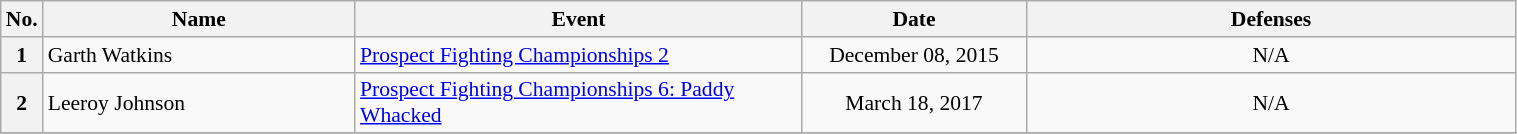<table class="wikitable" style="width:80%; font-size:90%">
<tr>
<th style= width:1%;">No.</th>
<th style= width:21%;">Name</th>
<th style= width:30%;">Event</th>
<th style=width:15%;">Date</th>
<th style= width:40%;">Defenses</th>
</tr>
<tr>
<th>1</th>
<td align=left> Garth Watkins <br></td>
<td align=left><a href='#'>Prospect Fighting Championships 2</a> <br></td>
<td align=center>December 08, 2015</td>
<td align=center>N/A</td>
</tr>
<tr>
<th>2</th>
<td align=left> Leeroy Johnson <br></td>
<td align=left><a href='#'>Prospect Fighting Championships 6: Paddy Whacked</a> <br></td>
<td align=center>March 18, 2017</td>
<td align=center>N/A</td>
</tr>
<tr>
</tr>
</table>
